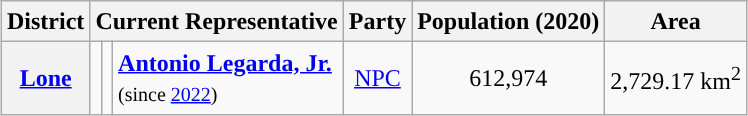<table class="wikitable sortable" style="margin: 1em auto; font-size:100%; line-height:20px; text-align:center">
<tr>
<th>District</th>
<th colspan="3">Current Representative</th>
<th>Party</th>
<th>Population (2020)</th>
<th>Area</th>
</tr>
<tr>
<th><a href='#'>Lone</a></th>
<td style="background:"></td>
<td></td>
<td style="text-align:left;"><strong><a href='#'>Antonio Legarda, Jr.</a></strong><br><small>(since <a href='#'>2022</a>)</small></td>
<td><a href='#'>NPC</a></td>
<td>612,974</td>
<td>2,729.17 km<sup>2</sup></td>
</tr>
</table>
